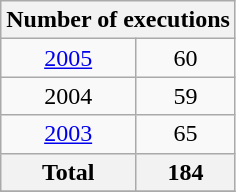<table class="wikitable" style="text-align:center;">
<tr>
<th colspan="2">Number of executions</th>
</tr>
<tr>
<td><a href='#'>2005</a></td>
<td>60</td>
</tr>
<tr>
<td>2004</td>
<td>59</td>
</tr>
<tr>
<td><a href='#'>2003</a></td>
<td>65</td>
</tr>
<tr>
<th>Total</th>
<th>184</th>
</tr>
<tr>
</tr>
</table>
